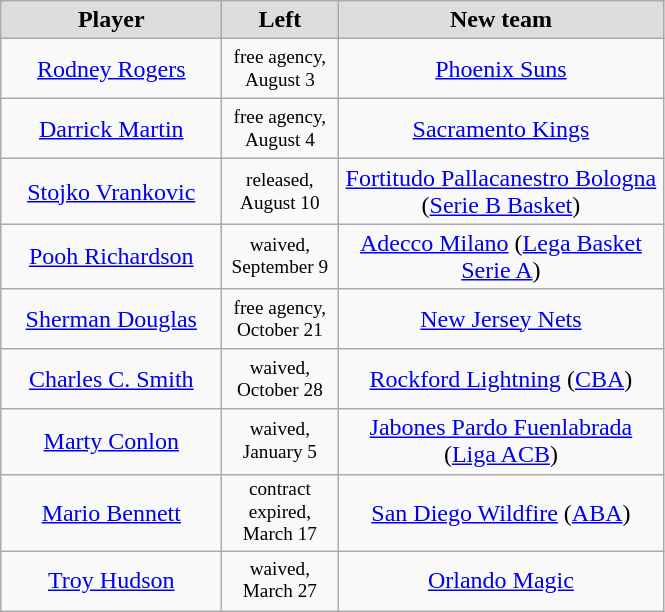<table class="wikitable" style="text-align: center">
<tr align="center"  bgcolor="#dddddd">
<td style="width:140px"><strong>Player</strong></td>
<td style="width:70px"><strong>Left</strong></td>
<td style="width:210px"><strong>New team</strong></td>
</tr>
<tr style="height:40px">
<td><a href='#'>Rodney Rogers</a></td>
<td style="font-size: 80%">free agency, August 3</td>
<td><a href='#'>Phoenix Suns</a></td>
</tr>
<tr style="height:40px">
<td><a href='#'>Darrick Martin</a></td>
<td style="font-size: 80%">free agency, August 4</td>
<td><a href='#'>Sacramento Kings</a></td>
</tr>
<tr style="height:40px">
<td><a href='#'>Stojko Vrankovic</a></td>
<td style="font-size: 80%">released, August 10</td>
<td><a href='#'>Fortitudo Pallacanestro Bologna</a> (<a href='#'>Serie B Basket</a>)</td>
</tr>
<tr style="height:40px">
<td><a href='#'>Pooh Richardson</a></td>
<td style="font-size: 80%">waived, September 9</td>
<td><a href='#'>Adecco Milano</a> (<a href='#'>Lega Basket Serie A</a>)</td>
</tr>
<tr style="height:40px">
<td><a href='#'>Sherman Douglas</a></td>
<td style="font-size: 80%">free agency, October 21</td>
<td><a href='#'>New Jersey Nets</a></td>
</tr>
<tr style="height:40px">
<td><a href='#'>Charles C. Smith</a></td>
<td style="font-size: 80%">waived, October 28</td>
<td><a href='#'>Rockford Lightning</a> (<a href='#'>CBA</a>)</td>
</tr>
<tr style="height:40px">
<td><a href='#'>Marty Conlon</a></td>
<td style="font-size: 80%">waived, January 5</td>
<td><a href='#'>Jabones Pardo Fuenlabrada</a> (<a href='#'>Liga ACB</a>)</td>
</tr>
<tr style="height:40px">
<td><a href='#'>Mario Bennett</a></td>
<td style="font-size: 80%">contract expired, March 17</td>
<td><a href='#'>San Diego Wildfire</a> (<a href='#'>ABA</a>)</td>
</tr>
<tr style="height:40px">
<td><a href='#'>Troy Hudson</a></td>
<td style="font-size: 80%">waived, March 27</td>
<td><a href='#'>Orlando Magic</a></td>
</tr>
</table>
